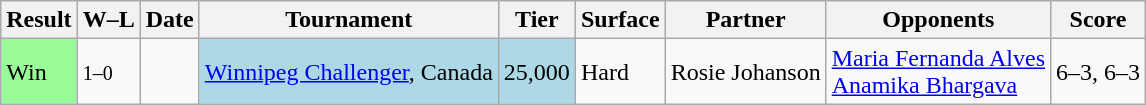<table class="sortable wikitable">
<tr>
<th>Result</th>
<th class="unsortable">W–L</th>
<th>Date</th>
<th>Tournament</th>
<th>Tier</th>
<th>Surface</th>
<th>Partner</th>
<th>Opponents</th>
<th class="unsortable">Score</th>
</tr>
<tr>
<td style="background:#98fb98;">Win</td>
<td><small>1–0</small></td>
<td></td>
<td style="background:lightblue;"><a href='#'>Winnipeg Challenger</a>, Canada</td>
<td style="background:lightblue;">25,000</td>
<td>Hard</td>
<td> Rosie Johanson</td>
<td> <a href='#'>Maria Fernanda Alves</a> <br>  <a href='#'>Anamika Bhargava</a></td>
<td>6–3, 6–3</td>
</tr>
</table>
